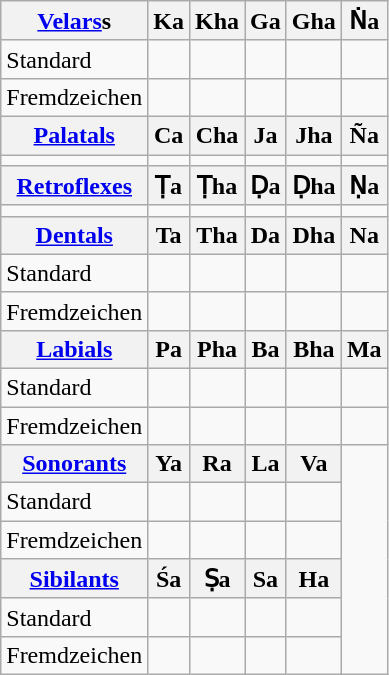<table class="wikitable">
<tr>
<th><a href='#'>Velars</a>s</th>
<th>Ka</th>
<th>Kha</th>
<th>Ga</th>
<th>Gha</th>
<th>Ṅa</th>
</tr>
<tr>
<td>Standard</td>
<td></td>
<td></td>
<td></td>
<td></td>
<td></td>
</tr>
<tr>
<td>Fremdzeichen</td>
<td></td>
<td></td>
<td></td>
<td></td>
<td></td>
</tr>
<tr>
<th><a href='#'>Palatals</a></th>
<th>Ca</th>
<th>Cha</th>
<th>Ja</th>
<th>Jha</th>
<th>Ña</th>
</tr>
<tr>
<td></td>
<td></td>
<td></td>
<td></td>
<td></td>
<td></td>
</tr>
<tr>
<th><a href='#'>Retroflexes</a></th>
<th>Ṭa</th>
<th>Ṭha</th>
<th>Ḍa</th>
<th>Ḍha</th>
<th>Ṇa</th>
</tr>
<tr>
<td></td>
<td></td>
<td></td>
<td></td>
<td></td>
<td></td>
</tr>
<tr>
<th><a href='#'>Dentals</a></th>
<th>Ta</th>
<th>Tha</th>
<th>Da</th>
<th>Dha</th>
<th>Na</th>
</tr>
<tr>
<td>Standard</td>
<td></td>
<td></td>
<td></td>
<td></td>
<td></td>
</tr>
<tr>
<td>Fremdzeichen</td>
<td></td>
<td></td>
<td></td>
<td></td>
<td></td>
</tr>
<tr>
<th><a href='#'>Labials</a></th>
<th>Pa</th>
<th>Pha</th>
<th>Ba</th>
<th>Bha</th>
<th>Ma</th>
</tr>
<tr>
<td>Standard</td>
<td></td>
<td></td>
<td></td>
<td></td>
<td></td>
</tr>
<tr>
<td>Fremdzeichen</td>
<td></td>
<td></td>
<td></td>
<td></td>
<td></td>
</tr>
<tr>
<th><a href='#'>Sonorants</a></th>
<th>Ya</th>
<th>Ra</th>
<th>La</th>
<th>Va</th>
</tr>
<tr>
<td>Standard</td>
<td></td>
<td></td>
<td></td>
<td></td>
</tr>
<tr>
<td>Fremdzeichen</td>
<td></td>
<td></td>
<td></td>
<td></td>
</tr>
<tr>
<th><a href='#'>Sibilants</a></th>
<th>Śa</th>
<th>Ṣa</th>
<th>Sa</th>
<th>Ha</th>
</tr>
<tr>
<td>Standard</td>
<td></td>
<td></td>
<td></td>
<td></td>
</tr>
<tr>
<td>Fremdzeichen</td>
<td></td>
<td></td>
<td></td>
<td></td>
</tr>
</table>
